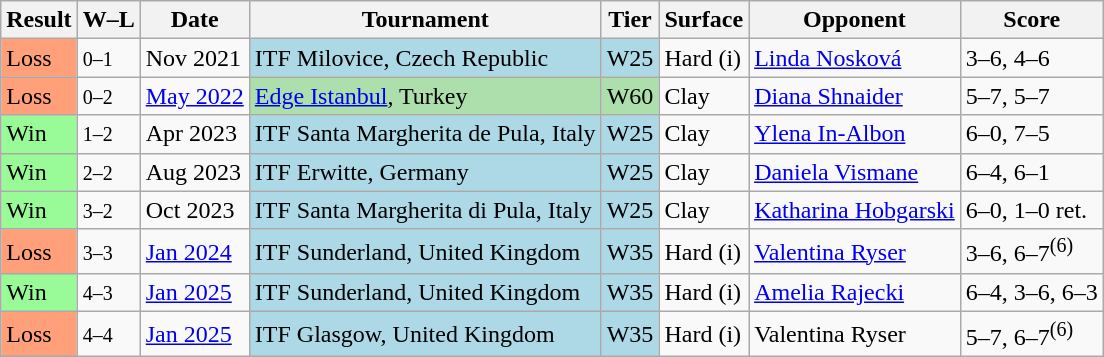<table class="sortable wikitable">
<tr>
<th>Result</th>
<th class="unsortable">W–L</th>
<th>Date</th>
<th>Tournament</th>
<th>Tier</th>
<th>Surface</th>
<th>Opponent</th>
<th class="unsortable">Score</th>
</tr>
<tr>
<td style="background:#ffa07a;">Loss</td>
<td><small>0–1</small></td>
<td>Nov 2021</td>
<td style="background:lightblue;">ITF Milovice, Czech Republic</td>
<td style="background:lightblue;">W25</td>
<td>Hard (i)</td>
<td> <a href='#'>Linda Nosková</a></td>
<td>3–6, 4–6</td>
</tr>
<tr>
<td style="background:#ffa07a;">Loss</td>
<td><small>0–2</small></td>
<td><a href='#'>May 2022</a></td>
<td style="background:#addfad;"><a href='#'>Edge Istanbul</a>, Turkey</td>
<td style="background:#addfad;">W60</td>
<td>Clay</td>
<td> <a href='#'>Diana Shnaider</a></td>
<td>5–7, 5–7</td>
</tr>
<tr>
<td style="background:#98FB98;">Win</td>
<td><small>1–2</small></td>
<td>Apr 2023</td>
<td style="background:lightblue;">ITF Santa Margherita de Pula, Italy</td>
<td style="background:lightblue;">W25</td>
<td>Clay</td>
<td> <a href='#'>Ylena In-Albon</a></td>
<td>6–0, 7–5</td>
</tr>
<tr>
<td style="background:#98FB98;">Win</td>
<td><small>2–2</small></td>
<td>Aug 2023</td>
<td style="background:lightblue;">ITF Erwitte, Germany</td>
<td style="background:lightblue;">W25</td>
<td>Clay</td>
<td> <a href='#'>Daniela Vismane</a></td>
<td>6–4, 6–1</td>
</tr>
<tr>
<td style="background:#98FB98;">Win</td>
<td><small>3–2</small></td>
<td>Oct 2023</td>
<td style="background:lightblue;">ITF Santa Margherita di Pula, Italy</td>
<td style="background:lightblue;">W25</td>
<td>Clay</td>
<td> <a href='#'>Katharina Hobgarski</a></td>
<td>6–0, 1–0 ret.</td>
</tr>
<tr>
<td style="background:#ffa07a;">Loss</td>
<td><small>3–3</small></td>
<td><a href='#'>Jan 2024</a></td>
<td style="background:lightblue;">ITF Sunderland, United Kingdom</td>
<td style="background:lightblue;">W35</td>
<td>Hard (i)</td>
<td> <a href='#'>Valentina Ryser</a></td>
<td>3–6, 6–7<sup>(6)</sup></td>
</tr>
<tr>
<td style="background:#98FB98;">Win</td>
<td><small>4–3</small></td>
<td><a href='#'>Jan 2025</a></td>
<td style="background:lightblue;">ITF Sunderland, United Kingdom</td>
<td style="background:lightblue;">W35</td>
<td>Hard (i)</td>
<td> <a href='#'>Amelia Rajecki</a></td>
<td>6–4, 3–6, 6–3</td>
</tr>
<tr>
<td style="background:#ffa07a;">Loss</td>
<td><small>4–4</small></td>
<td><a href='#'>Jan 2025</a></td>
<td style="background:lightblue;">ITF Glasgow, United Kingdom</td>
<td style="background:lightblue;">W35</td>
<td>Hard (i)</td>
<td> Valentina Ryser</td>
<td>5–7, 6–7<sup>(6)</sup></td>
</tr>
</table>
